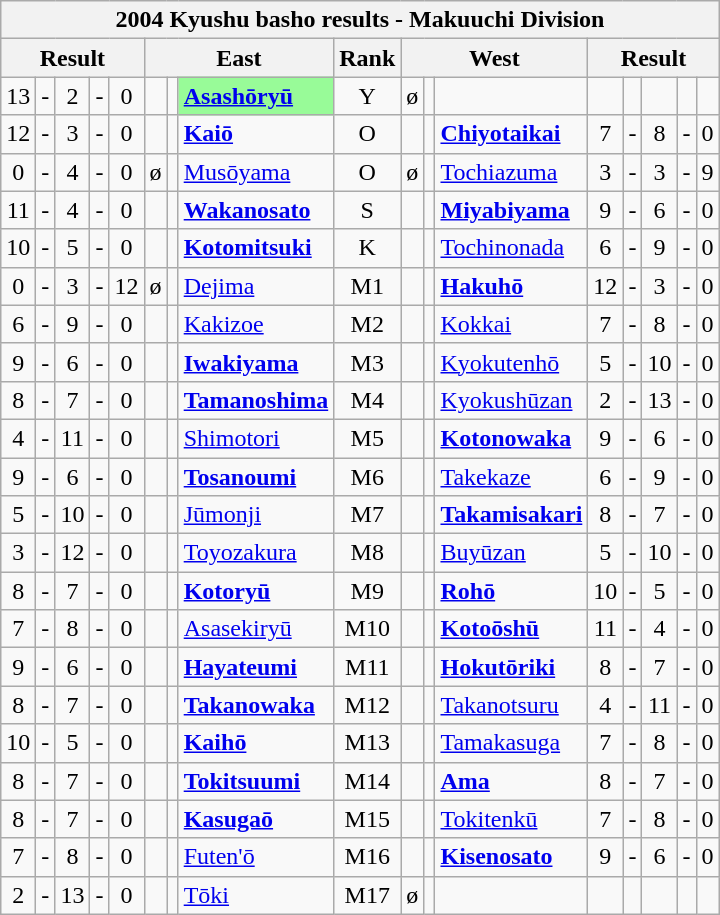<table class="wikitable">
<tr>
<th colspan="17">2004 Kyushu basho results - Makuuchi Division</th>
</tr>
<tr>
<th colspan="5">Result</th>
<th colspan="3">East</th>
<th>Rank</th>
<th colspan="3">West</th>
<th colspan="5">Result</th>
</tr>
<tr>
<td align=center>13</td>
<td align=center>-</td>
<td align=center>2</td>
<td align=center>-</td>
<td align=center>0</td>
<td align=center></td>
<td align=center></td>
<td style="background: PaleGreen;"><strong><a href='#'>Asashōryū</a></strong></td>
<td align=center>Y</td>
<td align=center>ø</td>
<td align=center></td>
<td></td>
<td align=center></td>
<td align=center></td>
<td align=center></td>
<td align=center></td>
<td align=center></td>
</tr>
<tr>
<td align=center>12</td>
<td align=center>-</td>
<td align=center>3</td>
<td align=center>-</td>
<td align=center>0</td>
<td align=center></td>
<td align=center></td>
<td><strong><a href='#'>Kaiō</a></strong></td>
<td align=center>O</td>
<td align=center></td>
<td align=center></td>
<td><strong><a href='#'>Chiyotaikai</a></strong></td>
<td align=center>7</td>
<td align=center>-</td>
<td align=center>8</td>
<td align=center>-</td>
<td align=center>0</td>
</tr>
<tr>
<td align=center>0</td>
<td align=center>-</td>
<td align=center>4</td>
<td align=center>-</td>
<td align=center>0</td>
<td align=center>ø</td>
<td align=center></td>
<td><a href='#'>Musōyama</a></td>
<td align=center>O</td>
<td align=center>ø</td>
<td align=center></td>
<td><a href='#'>Tochiazuma</a></td>
<td align=center>3</td>
<td align=center>-</td>
<td align=center>3</td>
<td align=center>-</td>
<td align=center>9</td>
</tr>
<tr>
<td align=center>11</td>
<td align=center>-</td>
<td align=center>4</td>
<td align=center>-</td>
<td align=center>0</td>
<td align=center></td>
<td align=center></td>
<td><a href='#'><strong>Wakanosato</strong></a></td>
<td align=center>S</td>
<td align=center></td>
<td align=center></td>
<td><a href='#'><strong>Miyabiyama</strong></a></td>
<td align=center>9</td>
<td align=center>-</td>
<td align=center>6</td>
<td align=center>-</td>
<td align=center>0</td>
</tr>
<tr>
<td align=center>10</td>
<td align=center>-</td>
<td align=center>5</td>
<td align=center>-</td>
<td align=center>0</td>
<td align=center></td>
<td align=center></td>
<td><a href='#'><strong>Kotomitsuki</strong></a></td>
<td align=center>K</td>
<td align=center></td>
<td align=center></td>
<td><a href='#'>Tochinonada</a></td>
<td align=center>6</td>
<td align=center>-</td>
<td align=center>9</td>
<td align=center>-</td>
<td align=center>0</td>
</tr>
<tr>
<td align=center>0</td>
<td align=center>-</td>
<td align=center>3</td>
<td align=center>-</td>
<td align=center>12</td>
<td align=center>ø</td>
<td align=center></td>
<td><a href='#'>Dejima</a></td>
<td align=center>M1</td>
<td align=center></td>
<td align=center></td>
<td><strong><a href='#'>Hakuhō</a></strong></td>
<td align=center>12</td>
<td align=center>-</td>
<td align=center>3</td>
<td align=center>-</td>
<td align=center>0</td>
</tr>
<tr>
<td align=center>6</td>
<td align=center>-</td>
<td align=center>9</td>
<td align=center>-</td>
<td align=center>0</td>
<td align=center></td>
<td align=center></td>
<td><a href='#'>Kakizoe</a></td>
<td align=center>M2</td>
<td align=center></td>
<td align=center></td>
<td><a href='#'>Kokkai</a></td>
<td align=center>7</td>
<td align=center>-</td>
<td align=center>8</td>
<td align=center>-</td>
<td align=center>0</td>
</tr>
<tr>
<td align=center>9</td>
<td align=center>-</td>
<td align=center>6</td>
<td align=center>-</td>
<td align=center>0</td>
<td align=center></td>
<td align=center></td>
<td><a href='#'><strong>Iwakiyama</strong></a></td>
<td align=center>M3</td>
<td align=center></td>
<td align=center></td>
<td><a href='#'>Kyokutenhō</a></td>
<td align=center>5</td>
<td align=center>-</td>
<td align=center>10</td>
<td align=center>-</td>
<td align=center>0</td>
</tr>
<tr>
<td align=center>8</td>
<td align=center>-</td>
<td align=center>7</td>
<td align=center>-</td>
<td align=center>0</td>
<td align=center></td>
<td align=center></td>
<td><a href='#'><strong>Tamanoshima</strong></a></td>
<td align=center>M4</td>
<td align=center></td>
<td align=center></td>
<td><a href='#'>Kyokushūzan</a></td>
<td align=center>2</td>
<td align=center>-</td>
<td align=center>13</td>
<td align=center>-</td>
<td align=center>0</td>
</tr>
<tr>
<td align=center>4</td>
<td align=center>-</td>
<td align=center>11</td>
<td align=center>-</td>
<td align=center>0</td>
<td align=center></td>
<td align=center></td>
<td><a href='#'>Shimotori</a></td>
<td align=center>M5</td>
<td align=center></td>
<td align=center></td>
<td><a href='#'><strong>Kotonowaka</strong></a></td>
<td align=center>9</td>
<td align=center>-</td>
<td align=center>6</td>
<td align=center>-</td>
<td align=center>0</td>
</tr>
<tr>
<td align=center>9</td>
<td align=center>-</td>
<td align=center>6</td>
<td align=center>-</td>
<td align=center>0</td>
<td align=center></td>
<td align=center></td>
<td><strong><a href='#'>Tosanoumi</a></strong></td>
<td align=center>M6</td>
<td align=center></td>
<td align=center></td>
<td><a href='#'>Takekaze</a></td>
<td align=center>6</td>
<td align=center>-</td>
<td align=center>9</td>
<td align=center>-</td>
<td align=center>0</td>
</tr>
<tr>
<td align=center>5</td>
<td align=center>-</td>
<td align=center>10</td>
<td align=center>-</td>
<td align=center>0</td>
<td align=center></td>
<td align=center></td>
<td><a href='#'>Jūmonji</a></td>
<td align=center>M7</td>
<td align=center></td>
<td align=center></td>
<td><a href='#'><strong>Takamisakari</strong></a></td>
<td align=center>8</td>
<td align=center>-</td>
<td align=center>7</td>
<td align=center>-</td>
<td align=center>0</td>
</tr>
<tr>
<td align=center>3</td>
<td align=center>-</td>
<td align=center>12</td>
<td align=center>-</td>
<td align=center>0</td>
<td align=center></td>
<td align=center></td>
<td><a href='#'>Toyozakura</a></td>
<td align=center>M8</td>
<td align=center></td>
<td align=center></td>
<td><a href='#'>Buyūzan</a></td>
<td align=center>5</td>
<td align=center>-</td>
<td align=center>10</td>
<td align=center>-</td>
<td align=center>0</td>
</tr>
<tr>
<td align=center>8</td>
<td align=center>-</td>
<td align=center>7</td>
<td align=center>-</td>
<td align=center>0</td>
<td align=center></td>
<td align=center></td>
<td><a href='#'><strong>Kotoryū</strong></a></td>
<td align=center>M9</td>
<td align=center></td>
<td align=center></td>
<td><a href='#'><strong>Rohō</strong></a></td>
<td align=center>10</td>
<td align=center>-</td>
<td align=center>5</td>
<td align=center>-</td>
<td align=center>0</td>
</tr>
<tr>
<td align=center>7</td>
<td align=center>-</td>
<td align=center>8</td>
<td align=center>-</td>
<td align=center>0</td>
<td align=center></td>
<td align=center></td>
<td><a href='#'>Asasekiryū</a></td>
<td align=center>M10</td>
<td align=center></td>
<td align=center></td>
<td><strong><a href='#'>Kotoōshū</a></strong></td>
<td align=center>11</td>
<td align=center>-</td>
<td align=center>4</td>
<td align=center>-</td>
<td align=center>0</td>
</tr>
<tr>
<td align=center>9</td>
<td align=center>-</td>
<td align=center>6</td>
<td align=center>-</td>
<td align=center>0</td>
<td align=center></td>
<td align=center></td>
<td><a href='#'><strong>Hayateumi</strong></a></td>
<td align=center>M11</td>
<td align=center></td>
<td align=center></td>
<td><a href='#'><strong>Hokutōriki</strong></a></td>
<td align=center>8</td>
<td align=center>-</td>
<td align=center>7</td>
<td align=center>-</td>
<td align=center>0</td>
</tr>
<tr>
<td align=center>8</td>
<td align=center>-</td>
<td align=center>7</td>
<td align=center>-</td>
<td align=center>0</td>
<td align=center></td>
<td align=center></td>
<td><a href='#'><strong>Takanowaka</strong></a></td>
<td align=center>M12</td>
<td align=center></td>
<td align=center></td>
<td><a href='#'>Takanotsuru</a></td>
<td align=center>4</td>
<td align=center>-</td>
<td align=center>11</td>
<td align=center>-</td>
<td align=center>0</td>
</tr>
<tr>
<td align=center>10</td>
<td align=center>-</td>
<td align=center>5</td>
<td align=center>-</td>
<td align=center>0</td>
<td align=center></td>
<td align=center></td>
<td><a href='#'><strong>Kaihō</strong></a></td>
<td align=center>M13</td>
<td align=center></td>
<td align=center></td>
<td><a href='#'>Tamakasuga</a></td>
<td align=center>7</td>
<td align=center>-</td>
<td align=center>8</td>
<td align=center>-</td>
<td align=center>0</td>
</tr>
<tr>
<td align=center>8</td>
<td align=center>-</td>
<td align=center>7</td>
<td align=center>-</td>
<td align=center>0</td>
<td align=center></td>
<td align=center></td>
<td><strong><a href='#'>Tokitsuumi</a></strong></td>
<td align=center>M14</td>
<td align=center></td>
<td align=center></td>
<td><strong><a href='#'>Ama</a></strong></td>
<td align=center>8</td>
<td align=center>-</td>
<td align=center>7</td>
<td align=center>-</td>
<td align=center>0</td>
</tr>
<tr>
<td align=center>8</td>
<td align=center>-</td>
<td align=center>7</td>
<td align=center>-</td>
<td align=center>0</td>
<td align=center></td>
<td align=center></td>
<td><a href='#'><strong>Kasugaō</strong></a></td>
<td align=center>M15</td>
<td align=center></td>
<td align=center></td>
<td><a href='#'>Tokitenkū</a></td>
<td align=center>7</td>
<td align=center>-</td>
<td align=center>8</td>
<td align=center>-</td>
<td align=center>0</td>
</tr>
<tr>
<td align=center>7</td>
<td align=center>-</td>
<td align=center>8</td>
<td align=center>-</td>
<td align=center>0</td>
<td align=center></td>
<td align=center></td>
<td><a href='#'>Futen'ō</a></td>
<td align=center>M16</td>
<td align=center></td>
<td align=center></td>
<td><strong><a href='#'>Kisenosato</a></strong></td>
<td align=center>9</td>
<td align=center>-</td>
<td align=center>6</td>
<td align=center>-</td>
<td align=center>0</td>
</tr>
<tr>
<td align=center>2</td>
<td align=center>-</td>
<td align=center>13</td>
<td align=center>-</td>
<td align=center>0</td>
<td align=center></td>
<td align=center></td>
<td><a href='#'>Tōki</a></td>
<td align=center>M17</td>
<td align=center>ø</td>
<td align=center></td>
<td></td>
<td align=center></td>
<td align=center></td>
<td align=center></td>
<td align=center></td>
<td align=center></td>
</tr>
</table>
